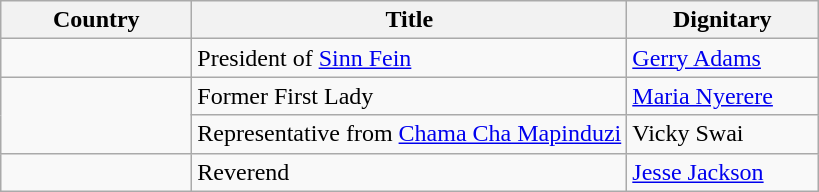<table class="wikitable sortable">
<tr>
<th>Country</th>
<th>Title</th>
<th>Dignitary</th>
</tr>
<tr>
<td></td>
<td>President of <a href='#'>Sinn Fein</a></td>
<td><a href='#'>Gerry Adams</a></td>
</tr>
<tr>
<td rowspan="2"></td>
<td>Former First Lady</td>
<td><a href='#'>Maria Nyerere</a></td>
</tr>
<tr>
<td>Representative from <a href='#'>Chama Cha Mapinduzi</a></td>
<td>Vicky Swai</td>
</tr>
<tr>
<td width="120px"></td>
<td>Reverend</td>
<td width="120px"><a href='#'>Jesse Jackson</a></td>
</tr>
</table>
